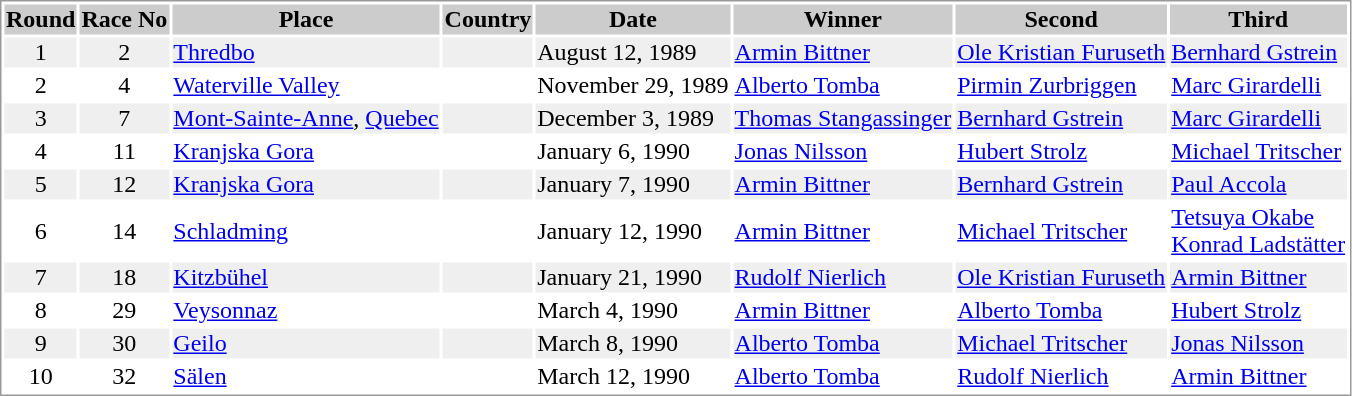<table border="0" style="border: 1px solid #999; background-color:#FFFFFF; text-align:center">
<tr align="center" bgcolor="#CCCCCC">
<th>Round</th>
<th>Race No</th>
<th>Place</th>
<th>Country</th>
<th>Date</th>
<th>Winner</th>
<th>Second</th>
<th>Third</th>
</tr>
<tr bgcolor="#EFEFEF">
<td>1</td>
<td>2</td>
<td align="left"><a href='#'>Thredbo</a></td>
<td align="left"></td>
<td align="left">August 12, 1989</td>
<td align="left"> <a href='#'>Armin Bittner</a></td>
<td align="left"> <a href='#'>Ole Kristian Furuseth</a></td>
<td align="left"> <a href='#'>Bernhard Gstrein</a></td>
</tr>
<tr>
<td>2</td>
<td>4</td>
<td align="left"><a href='#'>Waterville Valley</a></td>
<td align="left"></td>
<td align="left">November 29, 1989</td>
<td align="left"> <a href='#'>Alberto Tomba</a></td>
<td align="left"> <a href='#'>Pirmin Zurbriggen</a></td>
<td align="left"> <a href='#'>Marc Girardelli</a></td>
</tr>
<tr bgcolor="#EFEFEF">
<td>3</td>
<td>7</td>
<td align="left"><a href='#'>Mont-Sainte-Anne</a>, <a href='#'>Quebec</a></td>
<td align="left"></td>
<td align="left">December 3, 1989</td>
<td align="left"> <a href='#'>Thomas Stangassinger</a></td>
<td align="left"> <a href='#'>Bernhard Gstrein</a></td>
<td align="left"> <a href='#'>Marc Girardelli</a></td>
</tr>
<tr>
<td>4</td>
<td>11</td>
<td align="left"><a href='#'>Kranjska Gora</a></td>
<td align="left"></td>
<td align="left">January 6, 1990</td>
<td align="left"> <a href='#'>Jonas Nilsson</a></td>
<td align="left"> <a href='#'>Hubert Strolz</a></td>
<td align="left"> <a href='#'>Michael Tritscher</a></td>
</tr>
<tr bgcolor="#EFEFEF">
<td>5</td>
<td>12</td>
<td align="left"><a href='#'>Kranjska Gora</a></td>
<td align="left"></td>
<td align="left">January 7, 1990</td>
<td align="left"> <a href='#'>Armin Bittner</a></td>
<td align="left"> <a href='#'>Bernhard Gstrein</a></td>
<td align="left"> <a href='#'>Paul Accola</a></td>
</tr>
<tr>
<td>6</td>
<td>14</td>
<td align="left"><a href='#'>Schladming</a></td>
<td align="left"></td>
<td align="left">January 12, 1990</td>
<td align="left"> <a href='#'>Armin Bittner</a></td>
<td align="left"> <a href='#'>Michael Tritscher</a></td>
<td align="left"> <a href='#'>Tetsuya Okabe</a><br> <a href='#'>Konrad Ladstätter</a></td>
</tr>
<tr bgcolor="#EFEFEF">
<td>7</td>
<td>18</td>
<td align="left"><a href='#'>Kitzbühel</a></td>
<td align="left"></td>
<td align="left">January 21, 1990</td>
<td align="left"> <a href='#'>Rudolf Nierlich</a></td>
<td align="left"> <a href='#'>Ole Kristian Furuseth</a></td>
<td align="left"> <a href='#'>Armin Bittner</a></td>
</tr>
<tr>
<td>8</td>
<td>29</td>
<td align="left"><a href='#'>Veysonnaz</a></td>
<td align="left"></td>
<td align="left">March 4, 1990</td>
<td align="left"> <a href='#'>Armin Bittner</a></td>
<td align="left"> <a href='#'>Alberto Tomba</a></td>
<td align="left"> <a href='#'>Hubert Strolz</a></td>
</tr>
<tr bgcolor="#EFEFEF">
<td>9</td>
<td>30</td>
<td align="left"><a href='#'>Geilo</a></td>
<td align="left"></td>
<td align="left">March 8, 1990</td>
<td align="left"> <a href='#'>Alberto Tomba</a></td>
<td align="left"> <a href='#'>Michael Tritscher</a></td>
<td align="left"> <a href='#'>Jonas Nilsson</a></td>
</tr>
<tr>
<td>10</td>
<td>32</td>
<td align="left"><a href='#'>Sälen</a></td>
<td align="left"></td>
<td align="left">March 12, 1990</td>
<td align="left"> <a href='#'>Alberto Tomba</a></td>
<td align="left"> <a href='#'>Rudolf Nierlich</a></td>
<td align="left"> <a href='#'>Armin Bittner</a></td>
</tr>
</table>
